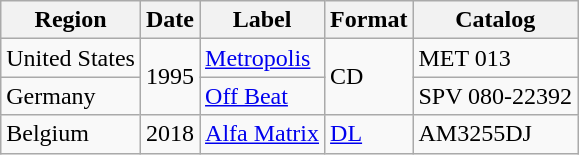<table class="wikitable">
<tr>
<th>Region</th>
<th>Date</th>
<th>Label</th>
<th>Format</th>
<th>Catalog</th>
</tr>
<tr>
<td>United States</td>
<td rowspan="2">1995</td>
<td><a href='#'>Metropolis</a></td>
<td rowspan="2">CD</td>
<td>MET 013</td>
</tr>
<tr>
<td>Germany</td>
<td><a href='#'>Off Beat</a></td>
<td>SPV 080-22392</td>
</tr>
<tr>
<td>Belgium</td>
<td>2018</td>
<td><a href='#'>Alfa Matrix</a></td>
<td><a href='#'>DL</a></td>
<td>AM3255DJ</td>
</tr>
</table>
